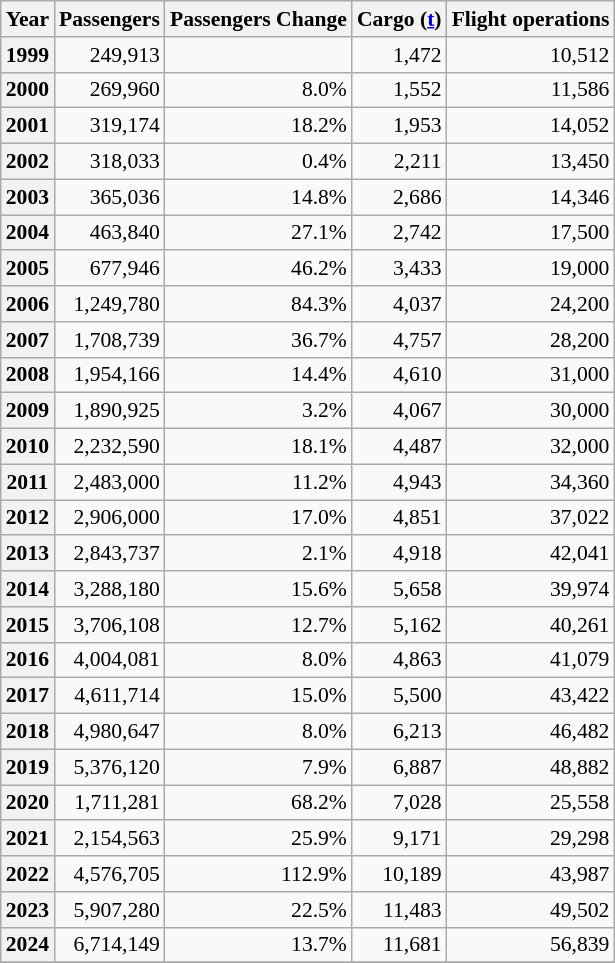<table class="wikitable sortable" style="font-size: 90%">
<tr>
<th>Year</th>
<th>Passengers</th>
<th>Passengers Change</th>
<th>Cargo (<a href='#'>t</a>)</th>
<th>Flight operations</th>
</tr>
<tr align=right>
<th>1999</th>
<td>249,913</td>
<td></td>
<td>1,472</td>
<td>10,512</td>
</tr>
<tr align=right>
<th>2000</th>
<td>269,960</td>
<td> 8.0%</td>
<td> 1,552</td>
<td> 11,586</td>
</tr>
<tr align=right>
<th>2001</th>
<td>319,174</td>
<td> 18.2%</td>
<td> 1,953</td>
<td> 14,052</td>
</tr>
<tr align=right>
<th>2002</th>
<td>318,033</td>
<td> 0.4%</td>
<td> 2,211</td>
<td> 13,450</td>
</tr>
<tr align=right>
<th>2003</th>
<td>365,036</td>
<td> 14.8%</td>
<td> 2,686</td>
<td> 14,346</td>
</tr>
<tr align=right>
<th>2004</th>
<td>463,840</td>
<td> 27.1%</td>
<td> 2,742</td>
<td> 17,500</td>
</tr>
<tr align=right>
<th>2005</th>
<td>677,946</td>
<td> 46.2%</td>
<td> 3,433</td>
<td> 19,000</td>
</tr>
<tr align=right>
<th>2006</th>
<td>1,249,780</td>
<td> 84.3%</td>
<td> 4,037</td>
<td> 24,200</td>
</tr>
<tr align=right>
<th>2007</th>
<td>1,708,739</td>
<td> 36.7%</td>
<td> 4,757</td>
<td> 28,200</td>
</tr>
<tr align=right>
<th>2008</th>
<td>1,954,166</td>
<td> 14.4%</td>
<td> 4,610</td>
<td> 31,000</td>
</tr>
<tr align=right>
<th>2009</th>
<td>1,890,925</td>
<td> 3.2%</td>
<td> 4,067</td>
<td> 30,000</td>
</tr>
<tr align=right>
<th>2010</th>
<td>2,232,590</td>
<td> 18.1%</td>
<td> 4,487</td>
<td> 32,000</td>
</tr>
<tr align=right>
<th>2011</th>
<td>2,483,000</td>
<td> 11.2%</td>
<td> 4,943</td>
<td> 34,360</td>
</tr>
<tr align=right>
<th>2012</th>
<td>2,906,000</td>
<td> 17.0%</td>
<td> 4,851</td>
<td> 37,022</td>
</tr>
<tr align=right>
<th>2013</th>
<td>2,843,737</td>
<td> 2.1%</td>
<td> 4,918</td>
<td> 42,041</td>
</tr>
<tr align=right>
<th>2014</th>
<td>3,288,180</td>
<td> 15.6%</td>
<td> 5,658</td>
<td> 39,974</td>
</tr>
<tr align=right>
<th>2015</th>
<td>3,706,108</td>
<td> 12.7%</td>
<td> 5,162</td>
<td> 40,261</td>
</tr>
<tr align=right>
<th>2016</th>
<td>4,004,081</td>
<td> 8.0%</td>
<td> 4,863</td>
<td> 41,079</td>
</tr>
<tr align=right>
<th>2017</th>
<td>4,611,714</td>
<td> 15.0%</td>
<td> 5,500</td>
<td> 43,422</td>
</tr>
<tr align=right>
<th>2018</th>
<td>4,980,647</td>
<td> 8.0%</td>
<td> 6,213</td>
<td> 46,482</td>
</tr>
<tr align=right>
<th>2019</th>
<td>5,376,120</td>
<td> 7.9%</td>
<td> 6,887</td>
<td> 48,882</td>
</tr>
<tr align=right>
<th>2020</th>
<td>1,711,281</td>
<td> 68.2%</td>
<td> 7,028</td>
<td> 25,558</td>
</tr>
<tr align=right>
<th>2021</th>
<td>2,154,563</td>
<td> 25.9%</td>
<td> 9,171</td>
<td> 29,298</td>
</tr>
<tr align=right>
<th>2022</th>
<td>4,576,705</td>
<td> 112.9%</td>
<td> 10,189</td>
<td> 43,987</td>
</tr>
<tr align=right>
<th>2023</th>
<td>5,907,280</td>
<td> 22.5%</td>
<td> 11,483</td>
<td> 49,502</td>
</tr>
<tr align=right>
<th>2024</th>
<td>6,714,149</td>
<td> 13.7%</td>
<td> 11,681</td>
<td> 56,839</td>
</tr>
<tr align=right>
</tr>
</table>
